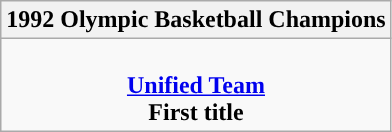<table class=wikitable style="text-align:center;">
<tr>
<th>1992 Olympic Basketball Champions</th>
</tr>
<tr>
<td> <br> <strong><a href='#'>Unified Team</a></strong> <br> <strong>First title</strong></td>
</tr>
</table>
